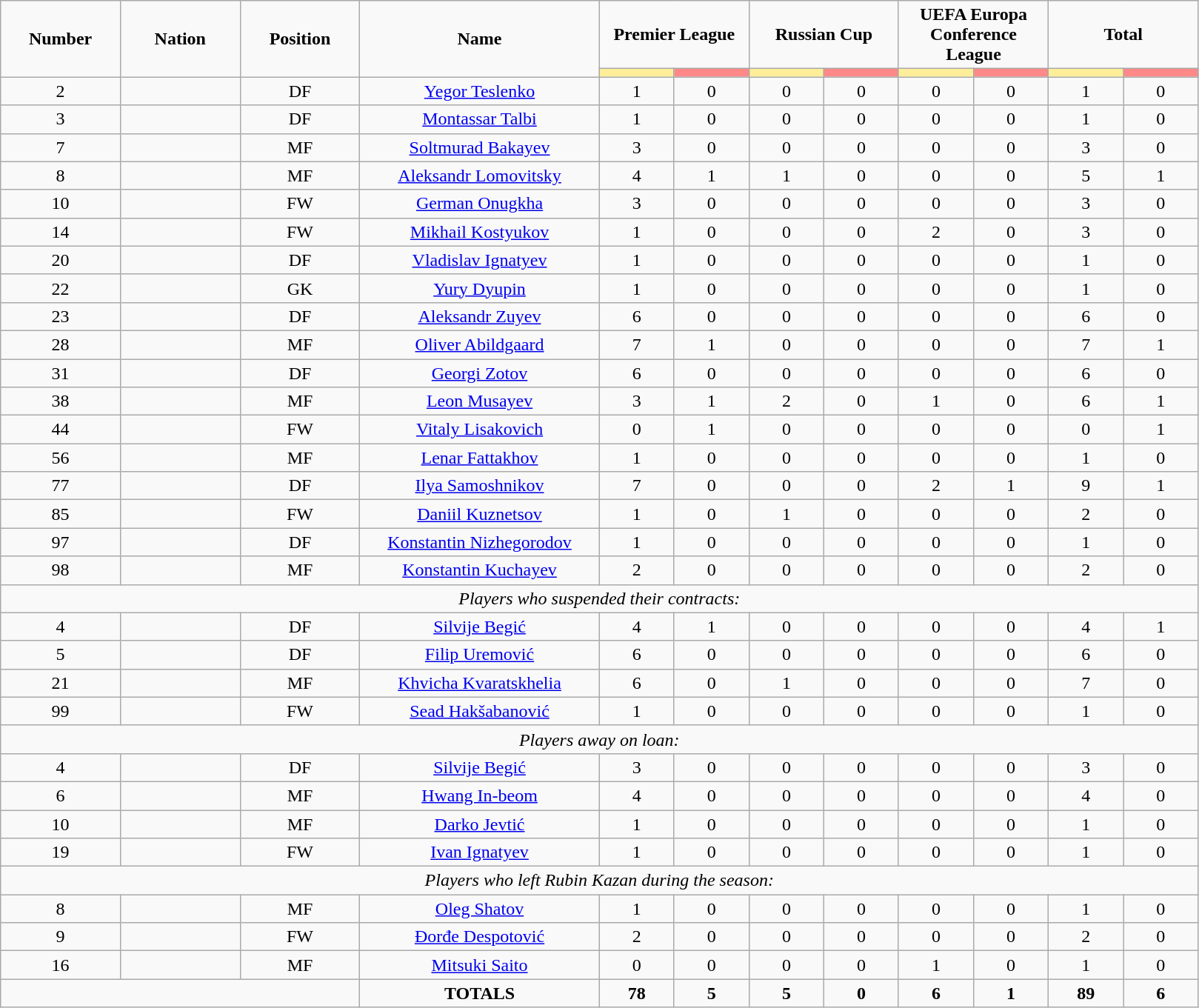<table class="wikitable" style="font-size: 100%; text-align: center;">
<tr>
<td rowspan="2" width="10%" align="center"><strong>Number</strong></td>
<td rowspan="2" width="10%" align="center"><strong>Nation</strong></td>
<td rowspan="2" width="10%" align="center"><strong>Position</strong></td>
<td rowspan="2" width="20%" align="center"><strong>Name</strong></td>
<td colspan="2" align="center"><strong>Premier League</strong></td>
<td colspan="2" align="center"><strong>Russian Cup</strong></td>
<td colspan="2" align="center"><strong>UEFA Europa Conference League</strong></td>
<td colspan="2" align="center"><strong>Total</strong></td>
</tr>
<tr>
<th width=60 style="background: #FFEE99"></th>
<th width=60 style="background: #FF8888"></th>
<th width=60 style="background: #FFEE99"></th>
<th width=60 style="background: #FF8888"></th>
<th width=60 style="background: #FFEE99"></th>
<th width=60 style="background: #FF8888"></th>
<th width=60 style="background: #FFEE99"></th>
<th width=60 style="background: #FF8888"></th>
</tr>
<tr>
<td>2</td>
<td></td>
<td>DF</td>
<td><a href='#'>Yegor Teslenko</a></td>
<td>1</td>
<td>0</td>
<td>0</td>
<td>0</td>
<td>0</td>
<td>0</td>
<td>1</td>
<td>0</td>
</tr>
<tr>
<td>3</td>
<td></td>
<td>DF</td>
<td><a href='#'>Montassar Talbi</a></td>
<td>1</td>
<td>0</td>
<td>0</td>
<td>0</td>
<td>0</td>
<td>0</td>
<td>1</td>
<td>0</td>
</tr>
<tr>
<td>7</td>
<td></td>
<td>MF</td>
<td><a href='#'>Soltmurad Bakayev</a></td>
<td>3</td>
<td>0</td>
<td>0</td>
<td>0</td>
<td>0</td>
<td>0</td>
<td>3</td>
<td>0</td>
</tr>
<tr>
<td>8</td>
<td></td>
<td>MF</td>
<td><a href='#'>Aleksandr Lomovitsky</a></td>
<td>4</td>
<td>1</td>
<td>1</td>
<td>0</td>
<td>0</td>
<td>0</td>
<td>5</td>
<td>1</td>
</tr>
<tr>
<td>10</td>
<td></td>
<td>FW</td>
<td><a href='#'>German Onugkha</a></td>
<td>3</td>
<td>0</td>
<td>0</td>
<td>0</td>
<td>0</td>
<td>0</td>
<td>3</td>
<td>0</td>
</tr>
<tr>
<td>14</td>
<td></td>
<td>FW</td>
<td><a href='#'>Mikhail Kostyukov</a></td>
<td>1</td>
<td>0</td>
<td>0</td>
<td>0</td>
<td>2</td>
<td>0</td>
<td>3</td>
<td>0</td>
</tr>
<tr>
<td>20</td>
<td></td>
<td>DF</td>
<td><a href='#'>Vladislav Ignatyev</a></td>
<td>1</td>
<td>0</td>
<td>0</td>
<td>0</td>
<td>0</td>
<td>0</td>
<td>1</td>
<td>0</td>
</tr>
<tr>
<td>22</td>
<td></td>
<td>GK</td>
<td><a href='#'>Yury Dyupin</a></td>
<td>1</td>
<td>0</td>
<td>0</td>
<td>0</td>
<td>0</td>
<td>0</td>
<td>1</td>
<td>0</td>
</tr>
<tr>
<td>23</td>
<td></td>
<td>DF</td>
<td><a href='#'>Aleksandr Zuyev</a></td>
<td>6</td>
<td>0</td>
<td>0</td>
<td>0</td>
<td>0</td>
<td>0</td>
<td>6</td>
<td>0</td>
</tr>
<tr>
<td>28</td>
<td></td>
<td>MF</td>
<td><a href='#'>Oliver Abildgaard</a></td>
<td>7</td>
<td>1</td>
<td>0</td>
<td>0</td>
<td>0</td>
<td>0</td>
<td>7</td>
<td>1</td>
</tr>
<tr>
<td>31</td>
<td></td>
<td>DF</td>
<td><a href='#'>Georgi Zotov</a></td>
<td>6</td>
<td>0</td>
<td>0</td>
<td>0</td>
<td>0</td>
<td>0</td>
<td>6</td>
<td>0</td>
</tr>
<tr>
<td>38</td>
<td></td>
<td>MF</td>
<td><a href='#'>Leon Musayev</a></td>
<td>3</td>
<td>1</td>
<td>2</td>
<td>0</td>
<td>1</td>
<td>0</td>
<td>6</td>
<td>1</td>
</tr>
<tr>
<td>44</td>
<td></td>
<td>FW</td>
<td><a href='#'>Vitaly Lisakovich</a></td>
<td>0</td>
<td>1</td>
<td>0</td>
<td>0</td>
<td>0</td>
<td>0</td>
<td>0</td>
<td>1</td>
</tr>
<tr>
<td>56</td>
<td></td>
<td>MF</td>
<td><a href='#'>Lenar Fattakhov</a></td>
<td>1</td>
<td>0</td>
<td>0</td>
<td>0</td>
<td>0</td>
<td>0</td>
<td>1</td>
<td>0</td>
</tr>
<tr>
<td>77</td>
<td></td>
<td>DF</td>
<td><a href='#'>Ilya Samoshnikov</a></td>
<td>7</td>
<td>0</td>
<td>0</td>
<td>0</td>
<td>2</td>
<td>1</td>
<td>9</td>
<td>1</td>
</tr>
<tr>
<td>85</td>
<td></td>
<td>FW</td>
<td><a href='#'>Daniil Kuznetsov</a></td>
<td>1</td>
<td>0</td>
<td>1</td>
<td>0</td>
<td>0</td>
<td>0</td>
<td>2</td>
<td>0</td>
</tr>
<tr>
<td>97</td>
<td></td>
<td>DF</td>
<td><a href='#'>Konstantin Nizhegorodov</a></td>
<td>1</td>
<td>0</td>
<td>0</td>
<td>0</td>
<td>0</td>
<td>0</td>
<td>1</td>
<td>0</td>
</tr>
<tr>
<td>98</td>
<td></td>
<td>MF</td>
<td><a href='#'>Konstantin Kuchayev</a></td>
<td>2</td>
<td>0</td>
<td>0</td>
<td>0</td>
<td>0</td>
<td>0</td>
<td>2</td>
<td>0</td>
</tr>
<tr>
<td colspan="13"><em>Players who suspended their contracts:</em></td>
</tr>
<tr>
<td>4</td>
<td></td>
<td>DF</td>
<td><a href='#'>Silvije Begić</a></td>
<td>4</td>
<td>1</td>
<td>0</td>
<td>0</td>
<td>0</td>
<td>0</td>
<td>4</td>
<td>1</td>
</tr>
<tr>
<td>5</td>
<td></td>
<td>DF</td>
<td><a href='#'>Filip Uremović</a></td>
<td>6</td>
<td>0</td>
<td>0</td>
<td>0</td>
<td>0</td>
<td>0</td>
<td>6</td>
<td>0</td>
</tr>
<tr>
<td>21</td>
<td></td>
<td>MF</td>
<td><a href='#'>Khvicha Kvaratskhelia</a></td>
<td>6</td>
<td>0</td>
<td>1</td>
<td>0</td>
<td>0</td>
<td>0</td>
<td>7</td>
<td>0</td>
</tr>
<tr>
<td>99</td>
<td></td>
<td>FW</td>
<td><a href='#'>Sead Hakšabanović</a></td>
<td>1</td>
<td>0</td>
<td>0</td>
<td>0</td>
<td>0</td>
<td>0</td>
<td>1</td>
<td>0</td>
</tr>
<tr>
<td colspan="14"><em>Players away on loan:</em></td>
</tr>
<tr>
<td>4</td>
<td></td>
<td>DF</td>
<td><a href='#'>Silvije Begić</a></td>
<td>3</td>
<td>0</td>
<td>0</td>
<td>0</td>
<td>0</td>
<td>0</td>
<td>3</td>
<td>0</td>
</tr>
<tr>
<td>6</td>
<td></td>
<td>MF</td>
<td><a href='#'>Hwang In-beom</a></td>
<td>4</td>
<td>0</td>
<td>0</td>
<td>0</td>
<td>0</td>
<td>0</td>
<td>4</td>
<td>0</td>
</tr>
<tr>
<td>10</td>
<td></td>
<td>MF</td>
<td><a href='#'>Darko Jevtić</a></td>
<td>1</td>
<td>0</td>
<td>0</td>
<td>0</td>
<td>0</td>
<td>0</td>
<td>1</td>
<td>0</td>
</tr>
<tr>
<td>19</td>
<td></td>
<td>FW</td>
<td><a href='#'>Ivan Ignatyev</a></td>
<td>1</td>
<td>0</td>
<td>0</td>
<td>0</td>
<td>0</td>
<td>0</td>
<td>1</td>
<td>0</td>
</tr>
<tr>
<td colspan="14"><em>Players who left Rubin Kazan during the season:</em></td>
</tr>
<tr>
<td>8</td>
<td></td>
<td>MF</td>
<td><a href='#'>Oleg Shatov</a></td>
<td>1</td>
<td>0</td>
<td>0</td>
<td>0</td>
<td>0</td>
<td>0</td>
<td>1</td>
<td>0</td>
</tr>
<tr>
<td>9</td>
<td></td>
<td>FW</td>
<td><a href='#'>Đorđe Despotović</a></td>
<td>2</td>
<td>0</td>
<td>0</td>
<td>0</td>
<td>0</td>
<td>0</td>
<td>2</td>
<td>0</td>
</tr>
<tr>
<td>16</td>
<td></td>
<td>MF</td>
<td><a href='#'>Mitsuki Saito</a></td>
<td>0</td>
<td>0</td>
<td>0</td>
<td>0</td>
<td>1</td>
<td>0</td>
<td>1</td>
<td>0</td>
</tr>
<tr>
<td colspan="3"></td>
<td><strong>TOTALS</strong></td>
<td><strong>78</strong></td>
<td><strong>5</strong></td>
<td><strong>5</strong></td>
<td><strong>0</strong></td>
<td><strong>6</strong></td>
<td><strong>1</strong></td>
<td><strong>89</strong></td>
<td><strong>6</strong></td>
</tr>
</table>
